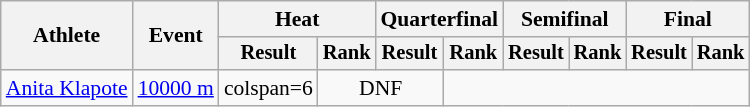<table class="wikitable" style="font-size:90%">
<tr>
<th rowspan="2">Athlete</th>
<th rowspan="2">Event</th>
<th colspan="2">Heat</th>
<th colspan="2">Quarterfinal</th>
<th colspan="2">Semifinal</th>
<th colspan="2">Final</th>
</tr>
<tr style="font-size:95%">
<th>Result</th>
<th>Rank</th>
<th>Result</th>
<th>Rank</th>
<th>Result</th>
<th>Rank</th>
<th>Result</th>
<th>Rank</th>
</tr>
<tr align=center>
<td align=left><a href='#'>Anita Klapote</a></td>
<td align=left><a href='#'>10000 m</a></td>
<td>colspan=6 </td>
<td colspan=2>DNF</td>
</tr>
</table>
